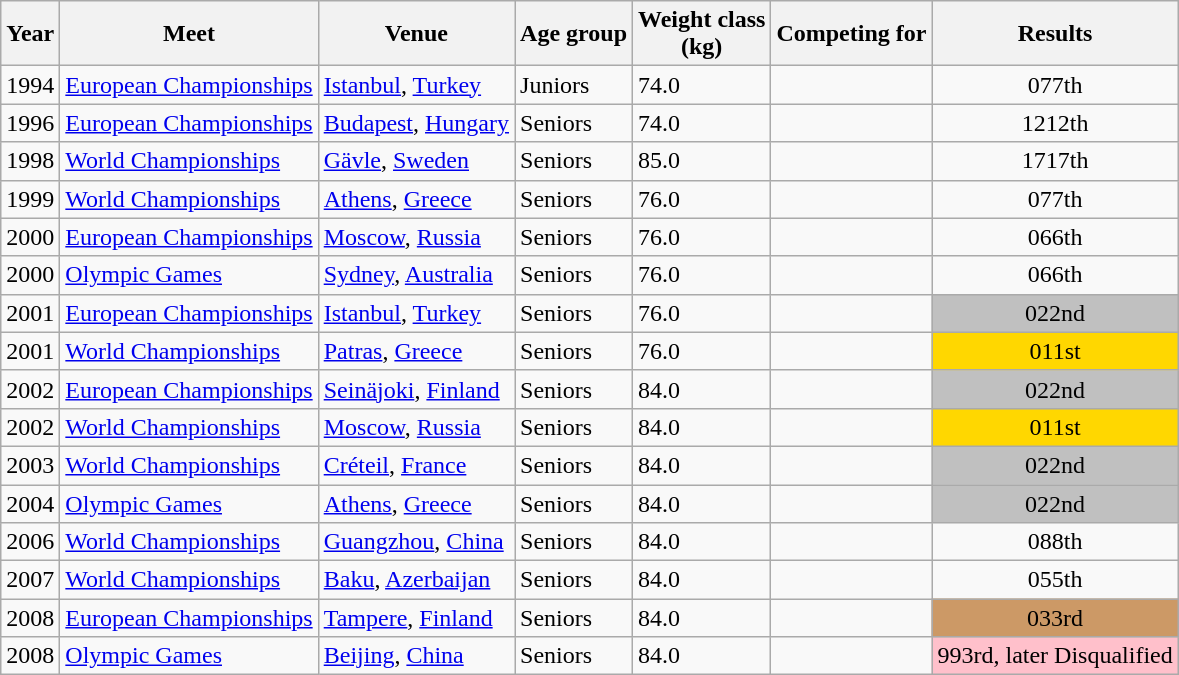<table class="wikitable sortable">
<tr>
<th>Year</th>
<th>Meet</th>
<th>Venue</th>
<th>Age group</th>
<th>Weight class<br>(kg)</th>
<th>Competing for</th>
<th>Results</th>
</tr>
<tr>
<td>1994</td>
<td><a href='#'>European Championships</a></td>
<td><a href='#'>Istanbul</a>, <a href='#'>Turkey</a></td>
<td>Juniors</td>
<td>74.0</td>
<td></td>
<td align="center"><span>07</span>7th</td>
</tr>
<tr>
<td>1996</td>
<td><a href='#'>European Championships</a></td>
<td><a href='#'>Budapest</a>, <a href='#'>Hungary</a></td>
<td>Seniors</td>
<td>74.0</td>
<td></td>
<td align="center"><span>12</span>12th</td>
</tr>
<tr>
<td>1998</td>
<td><a href='#'>World Championships</a></td>
<td><a href='#'>Gävle</a>, <a href='#'>Sweden</a></td>
<td>Seniors</td>
<td>85.0</td>
<td></td>
<td align="center"><span>17</span>17th</td>
</tr>
<tr>
<td>1999</td>
<td><a href='#'>World Championships</a></td>
<td><a href='#'>Athens</a>, <a href='#'>Greece</a></td>
<td>Seniors</td>
<td>76.0</td>
<td></td>
<td align="center"><span>07</span>7th</td>
</tr>
<tr>
<td>2000</td>
<td><a href='#'>European Championships</a></td>
<td><a href='#'>Moscow</a>, <a href='#'>Russia</a></td>
<td>Seniors</td>
<td>76.0</td>
<td></td>
<td align="center"><span>06</span>6th</td>
</tr>
<tr>
<td>2000</td>
<td><a href='#'>Olympic Games</a></td>
<td><a href='#'>Sydney</a>, <a href='#'>Australia</a></td>
<td>Seniors</td>
<td>76.0</td>
<td></td>
<td align="center"><span>06</span>6th</td>
</tr>
<tr>
<td>2001</td>
<td><a href='#'>European Championships</a></td>
<td><a href='#'>Istanbul</a>, <a href='#'>Turkey</a></td>
<td>Seniors</td>
<td>76.0</td>
<td></td>
<td bgcolor="silver" align="center"><span>02</span>2nd</td>
</tr>
<tr>
<td>2001</td>
<td><a href='#'>World Championships</a></td>
<td><a href='#'>Patras</a>, <a href='#'>Greece</a></td>
<td>Seniors</td>
<td>76.0</td>
<td></td>
<td bgcolor="gold" align="center"><span>01</span>1st</td>
</tr>
<tr>
<td>2002</td>
<td><a href='#'>European Championships</a></td>
<td><a href='#'>Seinäjoki</a>, <a href='#'>Finland</a></td>
<td>Seniors</td>
<td>84.0</td>
<td></td>
<td bgcolor="silver" align="center"><span>02</span>2nd</td>
</tr>
<tr>
<td>2002</td>
<td><a href='#'>World Championships</a></td>
<td><a href='#'>Moscow</a>, <a href='#'>Russia</a></td>
<td>Seniors</td>
<td>84.0</td>
<td></td>
<td bgcolor="gold" align="center"><span>01</span>1st</td>
</tr>
<tr>
<td>2003</td>
<td><a href='#'>World Championships</a></td>
<td><a href='#'>Créteil</a>, <a href='#'>France</a></td>
<td>Seniors</td>
<td>84.0</td>
<td></td>
<td bgcolor="silver" align="center"><span>02</span>2nd</td>
</tr>
<tr>
<td>2004</td>
<td><a href='#'>Olympic Games</a></td>
<td><a href='#'>Athens</a>, <a href='#'>Greece</a></td>
<td>Seniors</td>
<td>84.0</td>
<td></td>
<td bgcolor="silver" align="center"><span>02</span>2nd</td>
</tr>
<tr>
<td>2006</td>
<td><a href='#'>World Championships</a></td>
<td><a href='#'>Guangzhou</a>, <a href='#'>China</a></td>
<td>Seniors</td>
<td>84.0</td>
<td></td>
<td align="center"><span>08</span>8th</td>
</tr>
<tr>
<td>2007</td>
<td><a href='#'>World Championships</a></td>
<td><a href='#'>Baku</a>, <a href='#'>Azerbaijan</a></td>
<td>Seniors</td>
<td>84.0</td>
<td></td>
<td align="center"><span>05</span>5th</td>
</tr>
<tr>
<td>2008</td>
<td><a href='#'>European Championships</a></td>
<td><a href='#'>Tampere</a>, <a href='#'>Finland</a></td>
<td>Seniors</td>
<td>84.0</td>
<td></td>
<td bgcolor="#cc9966" align="center"><span>03</span>3rd</td>
</tr>
<tr>
<td>2008</td>
<td><a href='#'>Olympic Games</a></td>
<td><a href='#'>Beijing</a>, <a href='#'>China</a></td>
<td>Seniors</td>
<td>84.0</td>
<td></td>
<td bgcolor="pink" align="center"><span>99</span>3rd, later Disqualified</td>
</tr>
</table>
